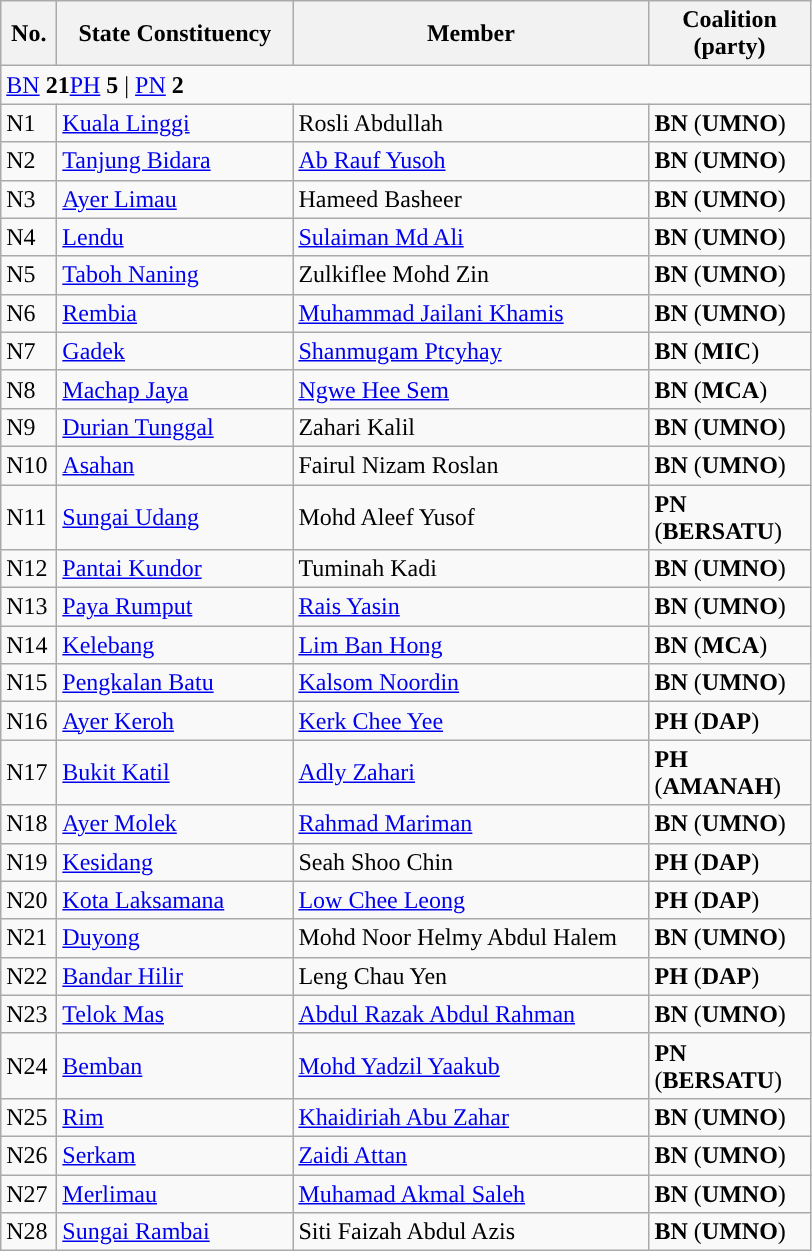<table class="wikitable sortable">
<tr>
<th style="width:30px;">No.</th>
<th style="width:150px;">State Constituency</th>
<th style="width:230px;">Member</th>
<th style="width:100px;">Coalition (party)</th>
</tr>
<tr>
<td colspan="8"><a href='#'>BN</a> <strong>21</strong><a href='#'>PH</a> <strong>5</strong> | <a href='#'>PN</a> <strong>2</strong></td>
</tr>
<tr>
<td>N1</td>
<td><a href='#'>Kuala Linggi</a></td>
<td>Rosli Abdullah</td>
<td style="background:"><strong>BN</strong> (<strong>UMNO</strong>)</td>
</tr>
<tr>
<td>N2</td>
<td><a href='#'>Tanjung Bidara</a></td>
<td><a href='#'>Ab Rauf Yusoh</a></td>
<td style="background:"><strong>BN</strong> (<strong>UMNO</strong>)</td>
</tr>
<tr>
<td>N3</td>
<td><a href='#'>Ayer Limau</a></td>
<td>Hameed Basheer</td>
<td style="background:"><strong>BN</strong> (<strong>UMNO</strong>)</td>
</tr>
<tr>
<td>N4</td>
<td><a href='#'>Lendu</a></td>
<td><a href='#'>Sulaiman Md Ali</a></td>
<td style="background:"><strong>BN</strong> (<strong>UMNO</strong>)</td>
</tr>
<tr>
<td>N5</td>
<td><a href='#'>Taboh Naning</a></td>
<td>Zulkiflee Mohd Zin</td>
<td style="background:"><strong>BN</strong> (<strong>UMNO</strong>)</td>
</tr>
<tr>
<td>N6</td>
<td><a href='#'>Rembia</a></td>
<td><a href='#'>Muhammad Jailani Khamis</a></td>
<td style="background:"><strong>BN</strong> (<strong>UMNO</strong>)</td>
</tr>
<tr>
<td>N7</td>
<td><a href='#'>Gadek</a></td>
<td><a href='#'>Shanmugam Ptcyhay</a></td>
<td style="background:"><strong>BN</strong> (<strong>MIC</strong>)</td>
</tr>
<tr>
<td>N8</td>
<td><a href='#'>Machap Jaya</a></td>
<td><a href='#'>Ngwe Hee Sem</a></td>
<td style="background:"><strong>BN</strong> (<strong>MCA</strong>)</td>
</tr>
<tr>
<td>N9</td>
<td><a href='#'>Durian Tunggal</a></td>
<td>Zahari Kalil</td>
<td style="background:"><strong>BN</strong> (<strong>UMNO</strong>)</td>
</tr>
<tr>
<td>N10</td>
<td><a href='#'>Asahan</a></td>
<td>Fairul Nizam Roslan</td>
<td style="background:"><strong>BN</strong> (<strong>UMNO</strong>)</td>
</tr>
<tr>
<td>N11</td>
<td><a href='#'>Sungai Udang</a></td>
<td>Mohd Aleef Yusof</td>
<td style="background:"><strong>PN</strong> (<strong>BERSATU</strong>)</td>
</tr>
<tr>
<td>N12</td>
<td><a href='#'>Pantai Kundor</a></td>
<td>Tuminah Kadi</td>
<td style="background:"><strong>BN</strong> (<strong>UMNO</strong>)</td>
</tr>
<tr>
<td>N13</td>
<td><a href='#'>Paya Rumput</a></td>
<td><a href='#'>Rais Yasin</a></td>
<td style="background:"><strong>BN</strong> (<strong>UMNO</strong>)</td>
</tr>
<tr>
<td>N14</td>
<td><a href='#'>Kelebang</a></td>
<td><a href='#'>Lim Ban Hong</a></td>
<td style="background:"><strong>BN</strong> (<strong>MCA</strong>)</td>
</tr>
<tr>
<td>N15</td>
<td><a href='#'>Pengkalan Batu</a></td>
<td><a href='#'>Kalsom Noordin</a></td>
<td style="background:"><strong>BN</strong> (<strong>UMNO</strong>)</td>
</tr>
<tr>
<td>N16</td>
<td><a href='#'>Ayer Keroh</a></td>
<td><a href='#'>Kerk Chee Yee</a></td>
<td style="background:"><strong>PH</strong> (<strong>DAP</strong>)</td>
</tr>
<tr>
<td>N17</td>
<td><a href='#'>Bukit Katil</a></td>
<td><a href='#'>Adly Zahari</a></td>
<td style="background:"><strong>PH</strong> (<strong>AMANAH</strong>)</td>
</tr>
<tr>
<td>N18</td>
<td><a href='#'>Ayer Molek</a></td>
<td><a href='#'>Rahmad Mariman</a></td>
<td style="background:"><strong>BN</strong> (<strong>UMNO</strong>)</td>
</tr>
<tr>
<td>N19</td>
<td><a href='#'>Kesidang</a></td>
<td>Seah Shoo Chin</td>
<td style="background:"><strong>PH</strong> (<strong>DAP</strong>)</td>
</tr>
<tr>
<td>N20</td>
<td><a href='#'>Kota Laksamana</a></td>
<td><a href='#'>Low Chee Leong</a></td>
<td style="background:"><strong>PH</strong> (<strong>DAP</strong>)</td>
</tr>
<tr>
<td>N21</td>
<td><a href='#'>Duyong</a></td>
<td>Mohd Noor Helmy Abdul Halem</td>
<td style="background:"><strong>BN</strong> (<strong>UMNO</strong>)</td>
</tr>
<tr>
<td>N22</td>
<td><a href='#'>Bandar Hilir</a></td>
<td>Leng Chau Yen</td>
<td style="background:"><strong>PH</strong> (<strong>DAP</strong>)</td>
</tr>
<tr>
<td>N23</td>
<td><a href='#'>Telok Mas</a></td>
<td><a href='#'>Abdul Razak Abdul Rahman</a></td>
<td style="background:"><strong>BN</strong> (<strong>UMNO</strong>)</td>
</tr>
<tr>
<td>N24</td>
<td><a href='#'>Bemban</a></td>
<td><a href='#'>Mohd Yadzil Yaakub</a></td>
<td style="background:"><strong>PN</strong> (<strong>BERSATU</strong>)</td>
</tr>
<tr>
<td>N25</td>
<td><a href='#'>Rim</a></td>
<td><a href='#'>Khaidiriah Abu Zahar</a></td>
<td style="background:"><strong>BN</strong> (<strong>UMNO</strong>)</td>
</tr>
<tr>
<td>N26</td>
<td><a href='#'>Serkam</a></td>
<td><a href='#'>Zaidi Attan</a></td>
<td style="background:"><strong>BN</strong> (<strong>UMNO</strong>)</td>
</tr>
<tr>
<td>N27</td>
<td><a href='#'>Merlimau</a></td>
<td><a href='#'>Muhamad Akmal Saleh</a></td>
<td style="background:"><strong>BN</strong> (<strong>UMNO</strong>)</td>
</tr>
<tr>
<td>N28</td>
<td><a href='#'>Sungai Rambai</a></td>
<td>Siti Faizah Abdul Azis</td>
<td style="background:"><strong>BN</strong> (<strong>UMNO</strong>)</td>
</tr>
</table>
